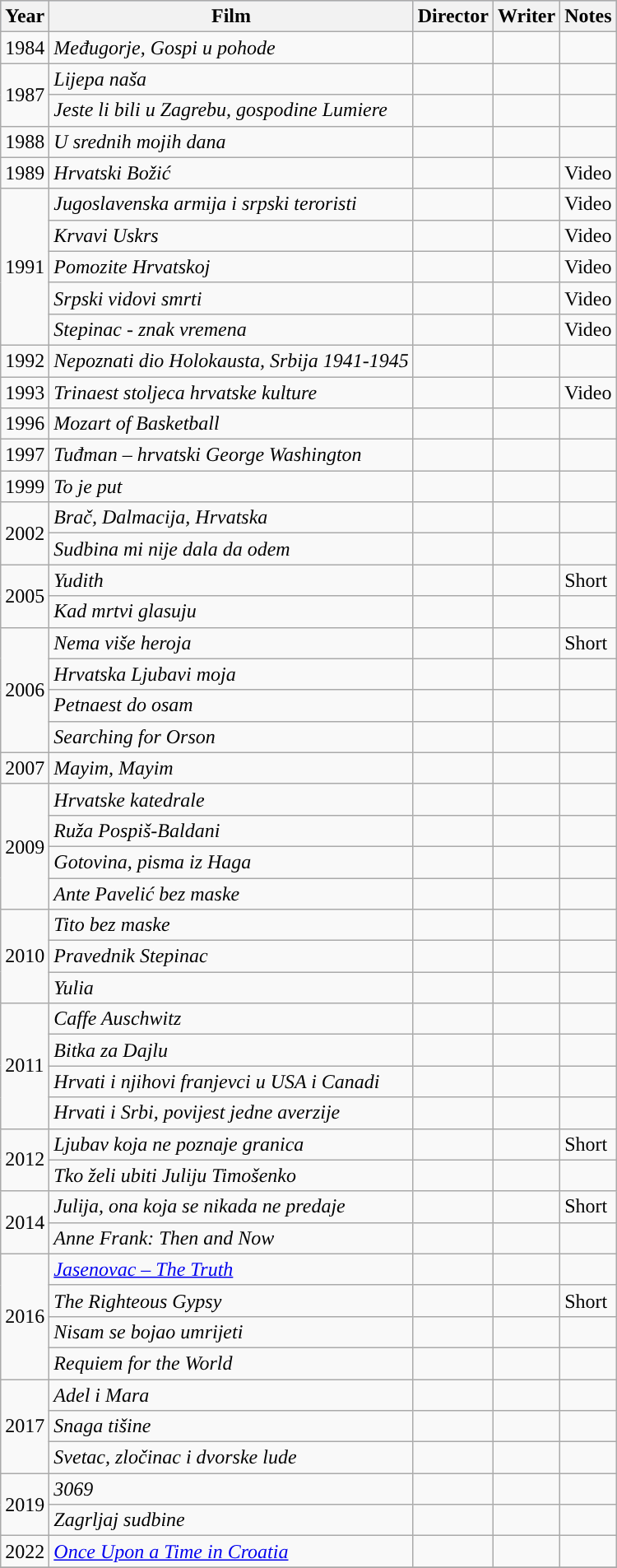<table class="wikitable sortable">
<tr style="background:#b0c4de; text-align:center;">
<th>Year</th>
<th>Film</th>
<th>Director</th>
<th>Writer</th>
<th>Notes</th>
</tr>
<tr>
<td>1984</td>
<td><em>Međugorje, Gospi u pohode</em></td>
<td></td>
<td></td>
<td></td>
</tr>
<tr>
<td rowspan ="2">1987</td>
<td><em>Lijepa naša</em></td>
<td></td>
<td></td>
<td></td>
</tr>
<tr>
<td><em>Jeste li bili u Zagrebu, gospodine Lumiere</em></td>
<td></td>
<td></td>
<td></td>
</tr>
<tr>
<td>1988</td>
<td><em>U srednih mojih dana</em></td>
<td></td>
<td></td>
<td></td>
</tr>
<tr>
<td>1989</td>
<td><em>Hrvatski Božić</em></td>
<td></td>
<td></td>
<td>Video</td>
</tr>
<tr>
<td rowspan ="5">1991</td>
<td><em>Jugoslavenska armija i srpski teroristi</em></td>
<td></td>
<td></td>
<td>Video</td>
</tr>
<tr>
<td><em>Krvavi Uskrs</em></td>
<td></td>
<td></td>
<td>Video</td>
</tr>
<tr>
<td><em>Pomozite Hrvatskoj</em></td>
<td></td>
<td></td>
<td>Video</td>
</tr>
<tr>
<td><em>Srpski vidovi smrti</em></td>
<td></td>
<td></td>
<td>Video</td>
</tr>
<tr>
<td><em>Stepinac - znak vremena</em></td>
<td></td>
<td></td>
<td>Video</td>
</tr>
<tr>
<td>1992</td>
<td><em>Nepoznati dio Holokausta, Srbija 1941-1945</em></td>
<td></td>
<td></td>
<td></td>
</tr>
<tr>
<td>1993</td>
<td><em>Trinaest stoljeca hrvatske kulture</em></td>
<td></td>
<td></td>
<td>Video</td>
</tr>
<tr>
<td>1996</td>
<td><em>Mozart of Basketball</em></td>
<td></td>
<td></td>
<td></td>
</tr>
<tr>
<td>1997</td>
<td><em>Tuđman – hrvatski George Washington</em></td>
<td></td>
<td></td>
<td></td>
</tr>
<tr>
<td>1999</td>
<td><em>To je put</em></td>
<td></td>
<td></td>
<td></td>
</tr>
<tr>
<td rowspan= "2">2002</td>
<td><em>Brač, Dalmacija, Hrvatska</em></td>
<td></td>
<td></td>
<td></td>
</tr>
<tr>
<td><em>Sudbina mi nije dala da odem</em></td>
<td></td>
<td></td>
<td></td>
</tr>
<tr>
<td rowspan= "2">2005</td>
<td><em>Yudith</em></td>
<td></td>
<td></td>
<td>Short</td>
</tr>
<tr>
<td><em>Kad mrtvi glasuju</em></td>
<td></td>
<td></td>
<td></td>
</tr>
<tr>
<td rowspan= "4">2006</td>
<td><em>Nema više heroja</em></td>
<td></td>
<td></td>
<td>Short</td>
</tr>
<tr>
<td><em>Hrvatska Ljubavi moja</em></td>
<td></td>
<td></td>
<td></td>
</tr>
<tr>
<td><em>Petnaest do osam</em></td>
<td></td>
<td></td>
<td></td>
</tr>
<tr>
<td><em>Searching for Orson</em></td>
<td></td>
<td></td>
<td></td>
</tr>
<tr>
<td>2007</td>
<td><em>Mayim, Mayim</em></td>
<td></td>
<td></td>
<td></td>
</tr>
<tr>
<td rowspan= "4">2009</td>
<td><em>Hrvatske katedrale</em></td>
<td></td>
<td></td>
<td></td>
</tr>
<tr>
<td><em>Ruža Pospiš-Baldani</em></td>
<td></td>
<td></td>
<td></td>
</tr>
<tr>
<td><em>Gotovina, pisma iz Haga</em></td>
<td></td>
<td></td>
<td></td>
</tr>
<tr>
<td><em>Ante Pavelić bez maske</em></td>
<td></td>
<td></td>
<td></td>
</tr>
<tr>
<td rowspan= "3">2010</td>
<td><em>Tito bez maske</em></td>
<td></td>
<td></td>
<td></td>
</tr>
<tr>
<td><em>Pravednik Stepinac</em></td>
<td></td>
<td></td>
<td></td>
</tr>
<tr>
<td><em>Yulia</em></td>
<td></td>
<td></td>
<td></td>
</tr>
<tr>
<td rowspan= "4">2011</td>
<td><em>Caffe Auschwitz</em></td>
<td></td>
<td></td>
<td></td>
</tr>
<tr>
<td><em>Bitka za Dajlu</em></td>
<td></td>
<td></td>
<td></td>
</tr>
<tr>
<td><em>Hrvati i njihovi franjevci u USA i Canadi</em></td>
<td></td>
<td></td>
<td></td>
</tr>
<tr>
<td><em>Hrvati i Srbi, povijest jedne averzije</em></td>
<td></td>
<td></td>
<td></td>
</tr>
<tr>
<td rowspan ="2">2012</td>
<td><em>Ljubav koja ne poznaje granica</em></td>
<td></td>
<td></td>
<td>Short</td>
</tr>
<tr>
<td><em>Tko želi ubiti Juliju Timošenko</em></td>
<td></td>
<td></td>
<td></td>
</tr>
<tr>
<td rowspan= "2">2014</td>
<td><em>Julija, ona koja se nikada ne predaje</em></td>
<td></td>
<td></td>
<td>Short</td>
</tr>
<tr>
<td><em>Anne Frank: Then and Now</em></td>
<td></td>
<td></td>
<td></td>
</tr>
<tr>
<td rowspan= "4">2016</td>
<td><em><a href='#'>Jasenovac – The Truth</a></em></td>
<td></td>
<td></td>
<td></td>
</tr>
<tr>
<td><em>The Righteous Gypsy</em></td>
<td></td>
<td></td>
<td>Short</td>
</tr>
<tr>
<td><em>Nisam se bojao umrijeti</em></td>
<td></td>
<td></td>
<td></td>
</tr>
<tr>
<td><em>Requiem for the World</em></td>
<td></td>
<td></td>
<td></td>
</tr>
<tr>
<td rowspan ="3">2017</td>
<td><em>Adel i Mara</em></td>
<td></td>
<td></td>
<td></td>
</tr>
<tr>
<td><em>Snaga tišine</em></td>
<td></td>
<td></td>
<td></td>
</tr>
<tr>
<td><em>Svetac, zločinac i dvorske lude</em></td>
<td></td>
<td></td>
<td></td>
</tr>
<tr>
<td rowspan ="2">2019</td>
<td><em>3069</em></td>
<td></td>
<td></td>
<td></td>
</tr>
<tr>
<td><em>Zagrljaj sudbine</em></td>
<td></td>
<td></td>
<td></td>
</tr>
<tr>
<td rowspan="1'">2022</td>
<td><em><a href='#'>Once Upon a Time in Croatia</a></em></td>
<td></td>
<td></td>
<td></td>
</tr>
<tr>
</tr>
</table>
